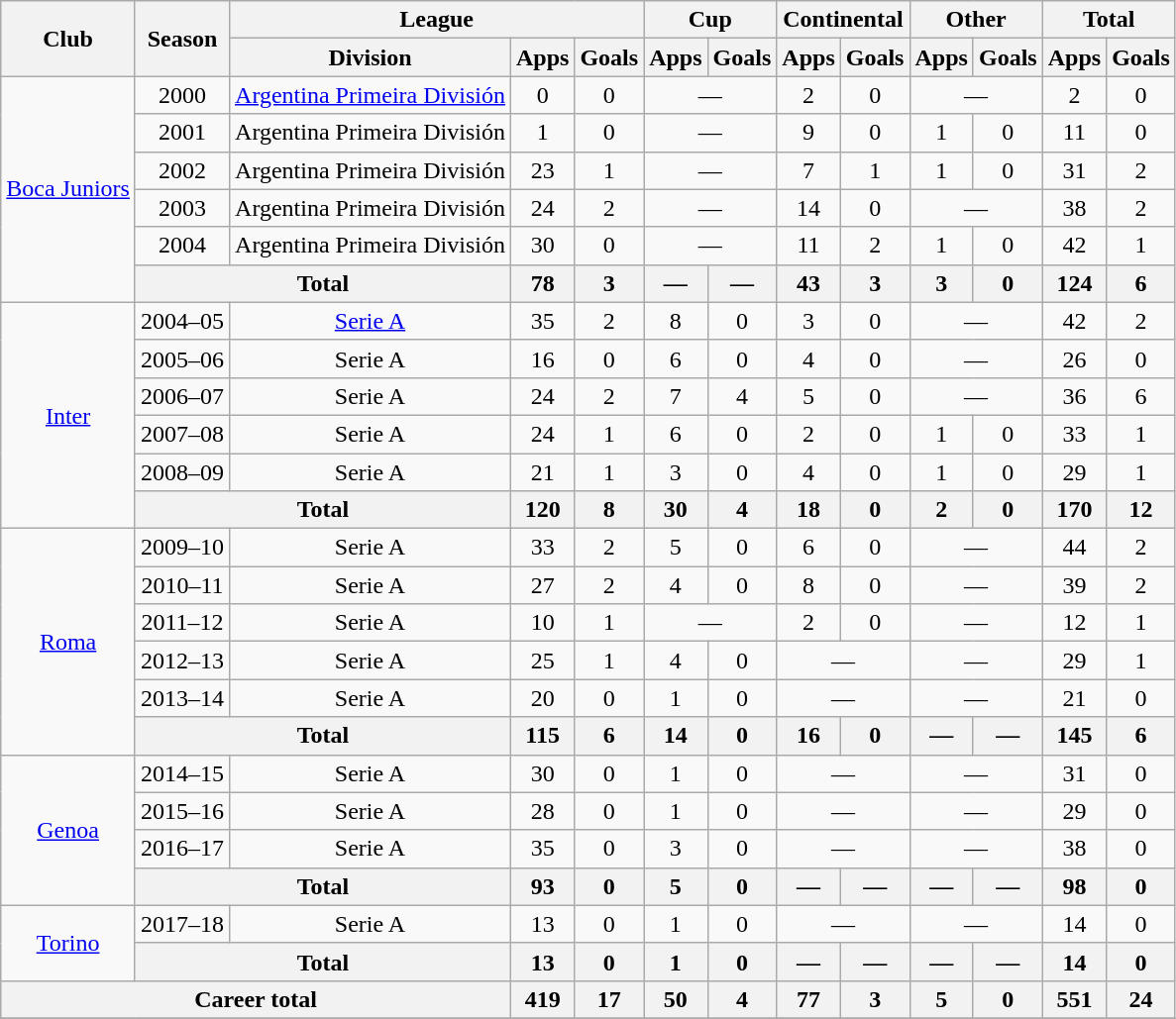<table class="wikitable" style="text-align:center">
<tr>
<th rowspan="2">Club</th>
<th rowspan="2">Season</th>
<th colspan="3">League</th>
<th colspan="2">Cup</th>
<th colspan="2">Continental</th>
<th colspan="2">Other</th>
<th colspan="2">Total</th>
</tr>
<tr>
<th>Division</th>
<th>Apps</th>
<th>Goals</th>
<th>Apps</th>
<th>Goals</th>
<th>Apps</th>
<th>Goals</th>
<th>Apps</th>
<th>Goals</th>
<th>Apps</th>
<th>Goals</th>
</tr>
<tr>
<td rowspan="6"><a href='#'>Boca Juniors</a></td>
<td>2000</td>
<td><a href='#'>Argentina Primeira División</a></td>
<td>0</td>
<td>0</td>
<td colspan="2">—</td>
<td>2</td>
<td>0</td>
<td colspan="2">—</td>
<td>2</td>
<td>0</td>
</tr>
<tr>
<td>2001</td>
<td>Argentina Primeira División</td>
<td>1</td>
<td>0</td>
<td colspan="2">—</td>
<td>9</td>
<td>0</td>
<td>1</td>
<td>0</td>
<td>11</td>
<td>0</td>
</tr>
<tr>
<td>2002</td>
<td>Argentina Primeira División</td>
<td>23</td>
<td>1</td>
<td colspan="2">—</td>
<td>7</td>
<td>1</td>
<td>1</td>
<td>0</td>
<td>31</td>
<td>2</td>
</tr>
<tr>
<td>2003</td>
<td>Argentina Primeira División</td>
<td>24</td>
<td>2</td>
<td colspan="2">—</td>
<td>14</td>
<td>0</td>
<td colspan="2">—</td>
<td>38</td>
<td>2</td>
</tr>
<tr>
<td>2004</td>
<td>Argentina Primeira División</td>
<td>30</td>
<td>0</td>
<td colspan="2">—</td>
<td>11</td>
<td>2</td>
<td>1</td>
<td>0</td>
<td>42</td>
<td>1</td>
</tr>
<tr>
<th colspan="2">Total</th>
<th>78</th>
<th>3</th>
<th>—</th>
<th>—</th>
<th>43</th>
<th>3</th>
<th>3</th>
<th>0</th>
<th>124</th>
<th>6</th>
</tr>
<tr>
<td rowspan="6"><a href='#'>Inter</a></td>
<td>2004–05</td>
<td><a href='#'>Serie A</a></td>
<td>35</td>
<td>2</td>
<td>8</td>
<td>0</td>
<td>3</td>
<td>0</td>
<td colspan="2">—</td>
<td>42</td>
<td>2</td>
</tr>
<tr>
<td>2005–06</td>
<td>Serie A</td>
<td>16</td>
<td>0</td>
<td>6</td>
<td>0</td>
<td>4</td>
<td>0</td>
<td colspan="2">—</td>
<td>26</td>
<td>0</td>
</tr>
<tr>
<td>2006–07</td>
<td>Serie A</td>
<td>24</td>
<td>2</td>
<td>7</td>
<td>4</td>
<td>5</td>
<td>0</td>
<td colspan="2">—</td>
<td>36</td>
<td>6</td>
</tr>
<tr>
<td>2007–08</td>
<td>Serie A</td>
<td>24</td>
<td>1</td>
<td>6</td>
<td>0</td>
<td>2</td>
<td>0</td>
<td>1</td>
<td>0</td>
<td>33</td>
<td>1</td>
</tr>
<tr>
<td>2008–09</td>
<td>Serie A</td>
<td>21</td>
<td>1</td>
<td>3</td>
<td>0</td>
<td>4</td>
<td>0</td>
<td>1</td>
<td>0</td>
<td>29</td>
<td>1</td>
</tr>
<tr>
<th colspan="2">Total</th>
<th>120</th>
<th>8</th>
<th>30</th>
<th>4</th>
<th>18</th>
<th>0</th>
<th>2</th>
<th>0</th>
<th>170</th>
<th>12</th>
</tr>
<tr>
<td rowspan="6"><a href='#'>Roma</a></td>
<td>2009–10</td>
<td>Serie A</td>
<td>33</td>
<td>2</td>
<td>5</td>
<td>0</td>
<td>6</td>
<td>0</td>
<td colspan="2">—</td>
<td>44</td>
<td>2</td>
</tr>
<tr>
<td>2010–11</td>
<td>Serie A</td>
<td>27</td>
<td>2</td>
<td>4</td>
<td>0</td>
<td>8</td>
<td>0</td>
<td colspan="2">—</td>
<td>39</td>
<td>2</td>
</tr>
<tr>
<td>2011–12</td>
<td>Serie A</td>
<td>10</td>
<td>1</td>
<td colspan="2">—</td>
<td>2</td>
<td>0</td>
<td colspan="2">—</td>
<td>12</td>
<td>1</td>
</tr>
<tr>
<td>2012–13</td>
<td>Serie A</td>
<td>25</td>
<td>1</td>
<td>4</td>
<td>0</td>
<td colspan="2">—</td>
<td colspan="2">—</td>
<td>29</td>
<td>1</td>
</tr>
<tr>
<td>2013–14</td>
<td>Serie A</td>
<td>20</td>
<td>0</td>
<td>1</td>
<td>0</td>
<td colspan="2">—</td>
<td colspan="2">—</td>
<td>21</td>
<td>0</td>
</tr>
<tr>
<th colspan="2">Total</th>
<th>115</th>
<th>6</th>
<th>14</th>
<th>0</th>
<th>16</th>
<th>0</th>
<th>—</th>
<th>—</th>
<th>145</th>
<th>6</th>
</tr>
<tr>
<td rowspan="4"><a href='#'>Genoa</a></td>
<td>2014–15</td>
<td>Serie A</td>
<td>30</td>
<td>0</td>
<td>1</td>
<td>0</td>
<td colspan="2">—</td>
<td colspan="2">—</td>
<td>31</td>
<td>0</td>
</tr>
<tr>
<td>2015–16</td>
<td>Serie A</td>
<td>28</td>
<td>0</td>
<td>1</td>
<td>0</td>
<td colspan="2">—</td>
<td colspan="2">—</td>
<td>29</td>
<td>0</td>
</tr>
<tr>
<td>2016–17</td>
<td>Serie A</td>
<td>35</td>
<td>0</td>
<td>3</td>
<td>0</td>
<td colspan="2">—</td>
<td colspan="2">—</td>
<td>38</td>
<td>0</td>
</tr>
<tr>
<th colspan="2">Total</th>
<th>93</th>
<th>0</th>
<th>5</th>
<th>0</th>
<th>—</th>
<th>—</th>
<th>—</th>
<th>—</th>
<th>98</th>
<th>0</th>
</tr>
<tr>
<td rowspan="2"><a href='#'>Torino</a></td>
<td>2017–18</td>
<td>Serie A</td>
<td>13</td>
<td>0</td>
<td>1</td>
<td>0</td>
<td colspan="2">—</td>
<td colspan="2">—</td>
<td>14</td>
<td>0</td>
</tr>
<tr>
<th colspan="2">Total</th>
<th>13</th>
<th>0</th>
<th>1</th>
<th>0</th>
<th>—</th>
<th>—</th>
<th>—</th>
<th>—</th>
<th>14</th>
<th>0</th>
</tr>
<tr>
<th colspan="3">Career total</th>
<th>419</th>
<th>17</th>
<th>50</th>
<th>4</th>
<th>77</th>
<th>3</th>
<th>5</th>
<th>0</th>
<th>551</th>
<th>24</th>
</tr>
<tr>
</tr>
</table>
